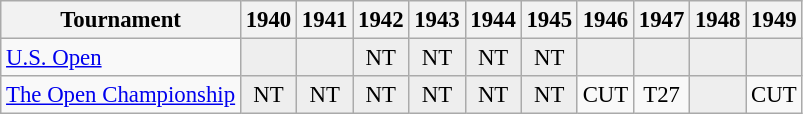<table class="wikitable" style="font-size:95%;text-align:center;">
<tr>
<th>Tournament</th>
<th>1940</th>
<th>1941</th>
<th>1942</th>
<th>1943</th>
<th>1944</th>
<th>1945</th>
<th>1946</th>
<th>1947</th>
<th>1948</th>
<th>1949</th>
</tr>
<tr>
<td align=left><a href='#'>U.S. Open</a></td>
<td style="background:#eeeeee;"></td>
<td style="background:#eeeeee;"></td>
<td style="background:#eeeeee;">NT</td>
<td style="background:#eeeeee;">NT</td>
<td style="background:#eeeeee;">NT</td>
<td style="background:#eeeeee;">NT</td>
<td style="background:#eeeeee;"></td>
<td style="background:#eeeeee;"></td>
<td style="background:#eeeeee;"></td>
<td style="background:#eeeeee;"></td>
</tr>
<tr>
<td align=left><a href='#'>The Open Championship</a></td>
<td style="background:#eeeeee;">NT</td>
<td style="background:#eeeeee;">NT</td>
<td style="background:#eeeeee;">NT</td>
<td style="background:#eeeeee;">NT</td>
<td style="background:#eeeeee;">NT</td>
<td style="background:#eeeeee;">NT</td>
<td>CUT</td>
<td>T27</td>
<td style="background:#eeeeee;"></td>
<td>CUT</td>
</tr>
</table>
